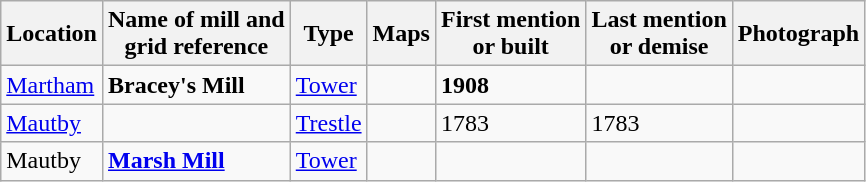<table class="wikitable">
<tr>
<th>Location</th>
<th>Name of mill and<br>grid reference</th>
<th>Type</th>
<th>Maps</th>
<th>First mention<br>or built</th>
<th>Last mention<br> or demise</th>
<th>Photograph</th>
</tr>
<tr>
<td><a href='#'>Martham</a></td>
<td><strong>Bracey's Mill</strong><br></td>
<td><a href='#'>Tower</a></td>
<td></td>
<td><strong>1908</strong></td>
<td></td>
<td></td>
</tr>
<tr>
<td><a href='#'>Mautby</a></td>
<td></td>
<td><a href='#'>Trestle</a></td>
<td></td>
<td>1783</td>
<td>1783<br></td>
<td></td>
</tr>
<tr>
<td>Mautby</td>
<td><strong><a href='#'>Marsh Mill</a></strong><br></td>
<td><a href='#'>Tower</a></td>
<td></td>
<td></td>
<td></td>
<td></td>
</tr>
</table>
